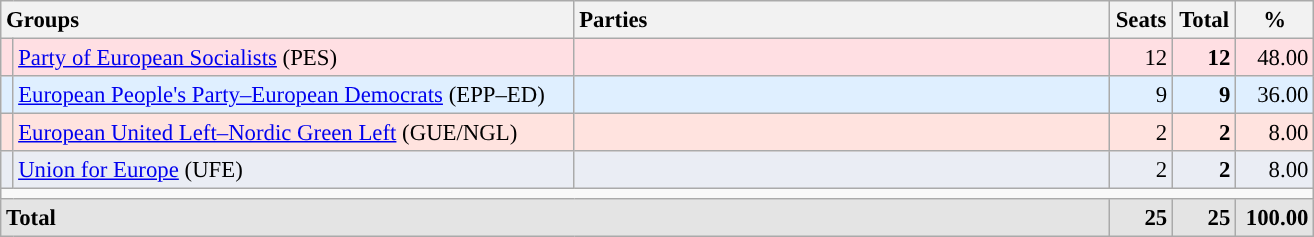<table class="wikitable" style="text-align:right; font-size:95%; margin-bottom:0">
<tr>
<th style="text-align:left;" colspan="2" width="375">Groups</th>
<th style="text-align:left;" width="350">Parties</th>
<th width="35">Seats</th>
<th width="35">Total</th>
<th width="45">%</th>
</tr>
<tr style="background:#FFDFE3;">
<td style="color:inherit;background:"></td>
<td align="left"><a href='#'>Party of European Socialists</a> (PES)</td>
<td align="left"></td>
<td>12</td>
<td><strong>12</strong></td>
<td>48.00</td>
</tr>
<tr style="background:#DFEFFF;">
<td width="1" style="color:inherit;background:"></td>
<td align="left"><a href='#'>European People's Party–European Democrats</a> (EPP–ED)</td>
<td align="left"></td>
<td>9</td>
<td><strong>9</strong></td>
<td>36.00</td>
</tr>
<tr style="background:#FFE3DF;">
<td style="color:inherit;background:"></td>
<td align="left"><a href='#'>European United Left–Nordic Green Left</a> (GUE/NGL)</td>
<td align="left"></td>
<td>2</td>
<td><strong>2</strong></td>
<td>8.00</td>
</tr>
<tr style="background:#EAEDF4;">
<td style="color:inherit;background:"></td>
<td align="left"><a href='#'>Union for Europe</a> (UFE)</td>
<td align="left"></td>
<td>2</td>
<td><strong>2</strong></td>
<td>8.00</td>
</tr>
<tr>
<td colspan="6"></td>
</tr>
<tr style="background:#E4E4E4; font-weight:bold;">
<td align="left" colspan="3">Total</td>
<td>25</td>
<td>25</td>
<td>100.00</td>
</tr>
</table>
